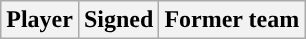<table class="wikitable sortable sortable" style="text-align: center">
<tr>
<th>Player</th>
<th>Signed</th>
<th>Former team</th>
</tr>
</table>
